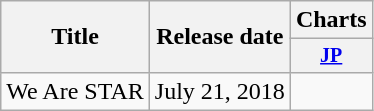<table class="wikitable">
<tr>
<th rowspan="2">Title</th>
<th rowspan="2">Release date</th>
<th>Charts</th>
</tr>
<tr style="font-size:smaller;">
<th><a href='#'>JP</a><br></th>
</tr>
<tr>
<td>We Are STAR</td>
<td>July 21, 2018</td>
<td></td>
</tr>
</table>
